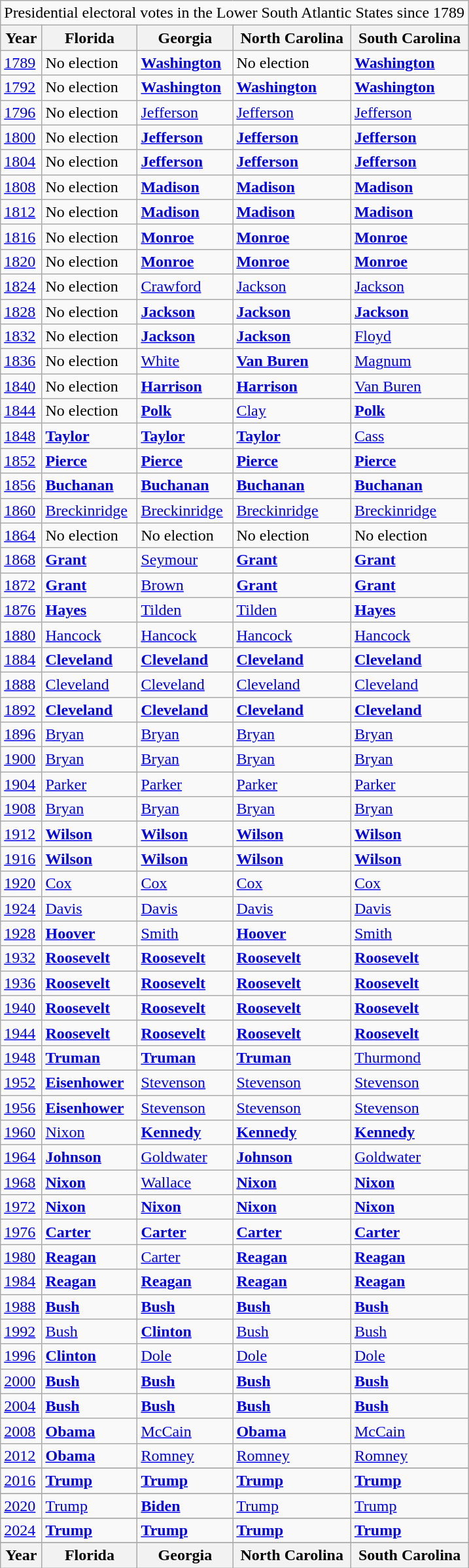<table class="wikitable">
<tr>
<td style="text-align:center;" colspan="5">Presidential electoral votes in the Lower South Atlantic States since 1789</td>
</tr>
<tr>
<th>Year</th>
<th>Florida</th>
<th>Georgia</th>
<th>North Carolina</th>
<th>South Carolina</th>
</tr>
<tr>
<td><a href='#'>1789</a></td>
<td>No election</td>
<td><strong><a href='#'>Washington</a></strong></td>
<td>No election</td>
<td><strong><a href='#'>Washington</a></strong></td>
</tr>
<tr>
<td><a href='#'>1792</a></td>
<td>No election</td>
<td><strong><a href='#'>Washington</a></strong></td>
<td><strong><a href='#'>Washington</a></strong></td>
<td><strong><a href='#'>Washington</a></strong></td>
</tr>
<tr>
<td><a href='#'>1796</a></td>
<td>No election</td>
<td><a href='#'>Jefferson</a></td>
<td><a href='#'>Jefferson</a></td>
<td><a href='#'>Jefferson</a></td>
</tr>
<tr>
<td><a href='#'>1800</a></td>
<td>No election</td>
<td><strong><a href='#'>Jefferson</a></strong></td>
<td><strong><a href='#'>Jefferson</a></strong></td>
<td><strong><a href='#'>Jefferson</a></strong></td>
</tr>
<tr>
<td><a href='#'>1804</a></td>
<td>No election</td>
<td><strong><a href='#'>Jefferson</a></strong></td>
<td><strong><a href='#'>Jefferson</a></strong></td>
<td><strong><a href='#'>Jefferson</a></strong></td>
</tr>
<tr>
<td><a href='#'>1808</a></td>
<td>No election</td>
<td><strong><a href='#'>Madison</a></strong></td>
<td><strong><a href='#'>Madison</a></strong></td>
<td><strong><a href='#'>Madison</a></strong></td>
</tr>
<tr>
<td><a href='#'>1812</a></td>
<td>No election</td>
<td><strong><a href='#'>Madison</a></strong></td>
<td><strong><a href='#'>Madison</a></strong></td>
<td><strong><a href='#'>Madison</a></strong></td>
</tr>
<tr>
<td><a href='#'>1816</a></td>
<td>No election</td>
<td><strong><a href='#'>Monroe</a></strong></td>
<td><strong><a href='#'>Monroe</a></strong></td>
<td><strong><a href='#'>Monroe</a></strong></td>
</tr>
<tr>
<td><a href='#'>1820</a></td>
<td>No election</td>
<td><strong><a href='#'>Monroe</a></strong></td>
<td><strong><a href='#'>Monroe</a></strong></td>
<td><strong><a href='#'>Monroe</a></strong></td>
</tr>
<tr>
<td><a href='#'>1824</a></td>
<td>No election</td>
<td><a href='#'>Crawford</a></td>
<td><a href='#'>Jackson</a></td>
<td><a href='#'>Jackson</a></td>
</tr>
<tr>
<td><a href='#'>1828</a></td>
<td>No election</td>
<td><strong><a href='#'>Jackson</a></strong></td>
<td><strong><a href='#'>Jackson</a></strong></td>
<td><strong><a href='#'>Jackson</a></strong></td>
</tr>
<tr>
<td><a href='#'>1832</a></td>
<td>No election</td>
<td><strong><a href='#'>Jackson</a></strong></td>
<td><strong><a href='#'>Jackson</a></strong></td>
<td><a href='#'>Floyd</a></td>
</tr>
<tr>
<td><a href='#'>1836</a></td>
<td>No election</td>
<td><a href='#'>White</a></td>
<td><strong><a href='#'>Van Buren</a></strong></td>
<td><a href='#'>Magnum</a></td>
</tr>
<tr>
<td><a href='#'>1840</a></td>
<td>No election</td>
<td><strong><a href='#'>Harrison</a></strong></td>
<td><strong><a href='#'>Harrison</a></strong></td>
<td><a href='#'>Van Buren</a></td>
</tr>
<tr>
<td><a href='#'>1844</a></td>
<td>No election</td>
<td><strong><a href='#'>Polk</a></strong></td>
<td><a href='#'>Clay</a></td>
<td><strong><a href='#'>Polk</a></strong></td>
</tr>
<tr>
<td><a href='#'>1848</a></td>
<td><strong><a href='#'>Taylor</a></strong></td>
<td><strong><a href='#'>Taylor</a></strong></td>
<td><strong><a href='#'>Taylor</a></strong></td>
<td><a href='#'>Cass</a></td>
</tr>
<tr>
<td><a href='#'>1852</a></td>
<td><strong><a href='#'>Pierce</a></strong></td>
<td><strong><a href='#'>Pierce</a></strong></td>
<td><strong><a href='#'>Pierce</a></strong></td>
<td><strong><a href='#'>Pierce</a></strong></td>
</tr>
<tr>
<td><a href='#'>1856</a></td>
<td><strong><a href='#'>Buchanan</a></strong></td>
<td><strong><a href='#'>Buchanan</a></strong></td>
<td><strong><a href='#'>Buchanan</a></strong></td>
<td><strong><a href='#'>Buchanan</a></strong></td>
</tr>
<tr>
<td><a href='#'>1860</a></td>
<td><a href='#'>Breckinridge</a></td>
<td><a href='#'>Breckinridge</a></td>
<td><a href='#'>Breckinridge</a></td>
<td><a href='#'>Breckinridge</a></td>
</tr>
<tr>
<td><a href='#'>1864</a></td>
<td>No election</td>
<td>No election</td>
<td>No election</td>
<td>No election</td>
</tr>
<tr>
<td><a href='#'>1868</a></td>
<td><strong><a href='#'>Grant</a></strong></td>
<td><a href='#'>Seymour</a></td>
<td><strong><a href='#'>Grant</a></strong></td>
<td><strong><a href='#'>Grant</a></strong></td>
</tr>
<tr>
<td><a href='#'>1872</a></td>
<td><strong><a href='#'>Grant</a></strong></td>
<td><a href='#'>Brown</a></td>
<td><strong><a href='#'>Grant</a></strong></td>
<td><strong><a href='#'>Grant</a></strong></td>
</tr>
<tr>
<td><a href='#'>1876</a></td>
<td><strong><a href='#'>Hayes</a></strong></td>
<td><a href='#'>Tilden</a></td>
<td><a href='#'>Tilden</a></td>
<td><strong><a href='#'>Hayes</a></strong></td>
</tr>
<tr>
<td><a href='#'>1880</a></td>
<td><a href='#'>Hancock</a></td>
<td><a href='#'>Hancock</a></td>
<td><a href='#'>Hancock</a></td>
<td><a href='#'>Hancock</a></td>
</tr>
<tr>
<td><a href='#'>1884</a></td>
<td><strong><a href='#'>Cleveland</a></strong></td>
<td><strong><a href='#'>Cleveland</a></strong></td>
<td><strong><a href='#'>Cleveland</a></strong></td>
<td><strong><a href='#'>Cleveland</a></strong></td>
</tr>
<tr>
<td><a href='#'>1888</a></td>
<td><a href='#'>Cleveland</a></td>
<td><a href='#'>Cleveland</a></td>
<td><a href='#'>Cleveland</a></td>
<td><a href='#'>Cleveland</a></td>
</tr>
<tr>
<td><a href='#'>1892</a></td>
<td><strong><a href='#'>Cleveland</a></strong></td>
<td><strong><a href='#'>Cleveland</a></strong></td>
<td><strong><a href='#'>Cleveland</a></strong></td>
<td><strong><a href='#'>Cleveland</a></strong></td>
</tr>
<tr>
<td><a href='#'>1896</a></td>
<td><a href='#'>Bryan</a></td>
<td><a href='#'>Bryan</a></td>
<td><a href='#'>Bryan</a></td>
<td><a href='#'>Bryan</a></td>
</tr>
<tr>
<td><a href='#'>1900</a></td>
<td><a href='#'>Bryan</a></td>
<td><a href='#'>Bryan</a></td>
<td><a href='#'>Bryan</a></td>
<td><a href='#'>Bryan</a></td>
</tr>
<tr>
<td><a href='#'>1904</a></td>
<td><a href='#'>Parker</a></td>
<td><a href='#'>Parker</a></td>
<td><a href='#'>Parker</a></td>
<td><a href='#'>Parker</a></td>
</tr>
<tr>
<td><a href='#'>1908</a></td>
<td><a href='#'>Bryan</a></td>
<td><a href='#'>Bryan</a></td>
<td><a href='#'>Bryan</a></td>
<td><a href='#'>Bryan</a></td>
</tr>
<tr>
<td><a href='#'>1912</a></td>
<td><strong><a href='#'>Wilson</a></strong></td>
<td><strong><a href='#'>Wilson</a></strong></td>
<td><strong><a href='#'>Wilson</a></strong></td>
<td><strong><a href='#'>Wilson</a></strong></td>
</tr>
<tr>
<td><a href='#'>1916</a></td>
<td><strong><a href='#'>Wilson</a></strong></td>
<td><strong><a href='#'>Wilson</a></strong></td>
<td><strong><a href='#'>Wilson</a></strong></td>
<td><strong><a href='#'>Wilson</a></strong></td>
</tr>
<tr>
<td><a href='#'>1920</a></td>
<td><a href='#'>Cox</a></td>
<td><a href='#'>Cox</a></td>
<td><a href='#'>Cox</a></td>
<td><a href='#'>Cox</a></td>
</tr>
<tr>
<td><a href='#'>1924</a></td>
<td><a href='#'>Davis</a></td>
<td><a href='#'>Davis</a></td>
<td><a href='#'>Davis</a></td>
<td><a href='#'>Davis</a></td>
</tr>
<tr>
<td><a href='#'>1928</a></td>
<td><strong><a href='#'>Hoover</a></strong></td>
<td><a href='#'>Smith</a></td>
<td><strong><a href='#'>Hoover</a></strong></td>
<td><a href='#'>Smith</a></td>
</tr>
<tr>
<td><a href='#'>1932</a></td>
<td><strong><a href='#'>Roosevelt</a></strong></td>
<td><strong><a href='#'>Roosevelt</a></strong></td>
<td><strong><a href='#'>Roosevelt</a></strong></td>
<td><strong><a href='#'>Roosevelt</a></strong></td>
</tr>
<tr>
<td><a href='#'>1936</a></td>
<td><strong><a href='#'>Roosevelt</a></strong></td>
<td><strong><a href='#'>Roosevelt</a></strong></td>
<td><strong><a href='#'>Roosevelt</a></strong></td>
<td><strong><a href='#'>Roosevelt</a></strong></td>
</tr>
<tr>
<td><a href='#'>1940</a></td>
<td><strong><a href='#'>Roosevelt</a></strong></td>
<td><strong><a href='#'>Roosevelt</a></strong></td>
<td><strong><a href='#'>Roosevelt</a></strong></td>
<td><strong><a href='#'>Roosevelt</a></strong></td>
</tr>
<tr>
<td><a href='#'>1944</a></td>
<td><strong><a href='#'>Roosevelt</a></strong></td>
<td><strong><a href='#'>Roosevelt</a></strong></td>
<td><strong><a href='#'>Roosevelt</a></strong></td>
<td><strong><a href='#'>Roosevelt</a></strong></td>
</tr>
<tr>
<td><a href='#'>1948</a></td>
<td><strong><a href='#'>Truman</a></strong></td>
<td><strong><a href='#'>Truman</a></strong></td>
<td><strong><a href='#'>Truman</a></strong></td>
<td><a href='#'>Thurmond</a></td>
</tr>
<tr>
<td><a href='#'>1952</a></td>
<td><strong><a href='#'>Eisenhower</a></strong></td>
<td><a href='#'>Stevenson</a></td>
<td><a href='#'>Stevenson</a></td>
<td><a href='#'>Stevenson</a></td>
</tr>
<tr>
<td><a href='#'>1956</a></td>
<td><strong><a href='#'>Eisenhower</a></strong></td>
<td><a href='#'>Stevenson</a></td>
<td><a href='#'>Stevenson</a></td>
<td><a href='#'>Stevenson</a></td>
</tr>
<tr>
<td><a href='#'>1960</a></td>
<td><a href='#'>Nixon</a></td>
<td><strong><a href='#'>Kennedy</a></strong></td>
<td><strong><a href='#'>Kennedy</a></strong></td>
<td><strong><a href='#'>Kennedy</a></strong></td>
</tr>
<tr>
<td><a href='#'>1964</a></td>
<td><strong><a href='#'>Johnson</a></strong></td>
<td><a href='#'>Goldwater</a></td>
<td><strong><a href='#'>Johnson</a></strong></td>
<td><a href='#'>Goldwater</a></td>
</tr>
<tr>
<td><a href='#'>1968</a></td>
<td><strong><a href='#'>Nixon</a></strong></td>
<td><a href='#'>Wallace</a></td>
<td><strong><a href='#'>Nixon</a></strong></td>
<td><strong><a href='#'>Nixon</a></strong></td>
</tr>
<tr>
<td><a href='#'>1972</a></td>
<td><strong><a href='#'>Nixon</a></strong></td>
<td><strong><a href='#'>Nixon</a></strong></td>
<td><strong><a href='#'>Nixon</a></strong></td>
<td><strong><a href='#'>Nixon</a></strong></td>
</tr>
<tr>
<td><a href='#'>1976</a></td>
<td><strong><a href='#'>Carter</a></strong></td>
<td><strong><a href='#'>Carter</a></strong></td>
<td><strong><a href='#'>Carter</a></strong></td>
<td><strong><a href='#'>Carter</a></strong></td>
</tr>
<tr>
<td><a href='#'>1980</a></td>
<td><strong><a href='#'>Reagan</a></strong></td>
<td><a href='#'>Carter</a></td>
<td><strong><a href='#'>Reagan</a></strong></td>
<td><strong><a href='#'>Reagan</a></strong></td>
</tr>
<tr>
<td><a href='#'>1984</a></td>
<td><strong><a href='#'>Reagan</a></strong></td>
<td><strong><a href='#'>Reagan</a></strong></td>
<td><strong><a href='#'>Reagan</a></strong></td>
<td><strong><a href='#'>Reagan</a></strong></td>
</tr>
<tr>
<td><a href='#'>1988</a></td>
<td><strong><a href='#'>Bush</a></strong></td>
<td><strong><a href='#'>Bush</a></strong></td>
<td><strong><a href='#'>Bush</a></strong></td>
<td><strong><a href='#'>Bush</a></strong></td>
</tr>
<tr>
<td><a href='#'>1992</a></td>
<td><a href='#'>Bush</a></td>
<td><strong><a href='#'>Clinton</a></strong></td>
<td><a href='#'>Bush</a></td>
<td><a href='#'>Bush</a></td>
</tr>
<tr>
<td><a href='#'>1996</a></td>
<td><strong><a href='#'>Clinton</a></strong></td>
<td><a href='#'>Dole</a></td>
<td><a href='#'>Dole</a></td>
<td><a href='#'>Dole</a></td>
</tr>
<tr>
<td><a href='#'>2000</a></td>
<td><strong><a href='#'>Bush</a></strong></td>
<td><strong><a href='#'>Bush</a></strong></td>
<td><strong><a href='#'>Bush</a></strong></td>
<td><strong><a href='#'>Bush</a></strong></td>
</tr>
<tr>
<td><a href='#'>2004</a></td>
<td><strong><a href='#'>Bush</a></strong></td>
<td><strong><a href='#'>Bush</a></strong></td>
<td><strong><a href='#'>Bush</a></strong></td>
<td><strong><a href='#'>Bush</a></strong></td>
</tr>
<tr>
<td><a href='#'>2008</a></td>
<td><strong><a href='#'>Obama</a></strong></td>
<td><a href='#'>McCain</a></td>
<td><strong><a href='#'>Obama</a></strong></td>
<td><a href='#'>McCain</a></td>
</tr>
<tr>
<td><a href='#'>2012</a></td>
<td><strong><a href='#'>Obama</a></strong></td>
<td><a href='#'>Romney</a></td>
<td><a href='#'>Romney</a></td>
<td><a href='#'>Romney</a></td>
</tr>
<tr>
</tr>
<tr>
<td><a href='#'>2016</a></td>
<td><strong><a href='#'>Trump</a></strong></td>
<td><strong><a href='#'>Trump</a></strong></td>
<td><strong><a href='#'>Trump</a></strong></td>
<td><strong><a href='#'>Trump</a></strong></td>
</tr>
<tr>
</tr>
<tr>
<td><a href='#'>2020</a></td>
<td><a href='#'>Trump</a></td>
<td><strong><a href='#'>Biden</a></strong></td>
<td><a href='#'>Trump</a></td>
<td><a href='#'>Trump</a></td>
</tr>
<tr>
</tr>
<tr>
<td><a href='#'>2024</a></td>
<td><strong><a href='#'>Trump</a></strong></td>
<td><strong><a href='#'>Trump</a></strong></td>
<td><strong><a href='#'>Trump</a></strong></td>
<td><strong><a href='#'>Trump</a></strong></td>
</tr>
<tr>
</tr>
<tr>
<th>Year</th>
<th>Florida</th>
<th>Georgia</th>
<th>North Carolina</th>
<th>South Carolina</th>
</tr>
</table>
